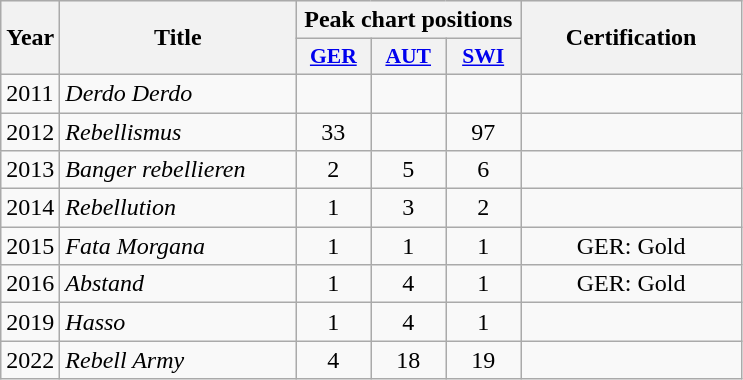<table class="wikitable">
<tr style="background: #eeeeee;">
<th style="width: 20px;" rowspan="2">Year</th>
<th style="width: 150px;" rowspan="2">Title</th>
<th colspan="3">Peak chart positions</th>
<th style="width: 140px;" rowspan="2">Certification</th>
</tr>
<tr style="background: #eeeeee;">
<th scope="col" style="width:3em;font-size:90%;"><a href='#'>GER</a><br></th>
<th scope="col" style="width:3em;font-size:90%;"><a href='#'>AUT</a><br></th>
<th scope="col" style="width:3em;font-size:90%;"><a href='#'>SWI</a><br></th>
</tr>
<tr>
<td>2011</td>
<td><em>Derdo Derdo</em></td>
<td align="center"></td>
<td align="center"></td>
<td align="center"></td>
<td></td>
</tr>
<tr>
<td>2012</td>
<td><em>Rebellismus</em></td>
<td align="center">33</td>
<td align="center"></td>
<td align="center">97</td>
<td></td>
</tr>
<tr>
<td>2013</td>
<td><em>Banger rebellieren</em></td>
<td align="center">2</td>
<td align="center">5</td>
<td align="center">6</td>
<td></td>
</tr>
<tr>
<td>2014</td>
<td><em>Rebellution</em></td>
<td align="center">1</td>
<td align="center">3</td>
<td align="center">2</td>
<td></td>
</tr>
<tr>
<td>2015</td>
<td><em>Fata Morgana</em></td>
<td align="center">1</td>
<td align="center">1</td>
<td align="center">1</td>
<td align="center">GER: Gold</td>
</tr>
<tr>
<td>2016</td>
<td><em>Abstand</em></td>
<td align="center">1</td>
<td align="center">4</td>
<td align="center">1</td>
<td align="center">GER: Gold</td>
</tr>
<tr>
<td>2019</td>
<td><em>Hasso</em></td>
<td align="center">1</td>
<td align="center">4</td>
<td align="center">1</td>
<td></td>
</tr>
<tr>
<td>2022</td>
<td><em>Rebell Army</em></td>
<td align="center">4</td>
<td align="center">18</td>
<td align="center">19</td>
<td></td>
</tr>
</table>
